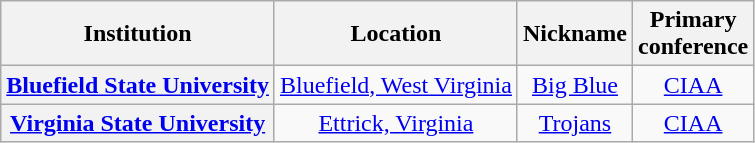<table class="sortable wikitable" style="text-align:center">
<tr>
<th>Institution</th>
<th>Location</th>
<th>Nickname</th>
<th>Primary<br>conference</th>
</tr>
<tr>
<th><a href='#'>Bluefield State University</a></th>
<td><a href='#'>Bluefield, West Virginia</a></td>
<td><a href='#'>Big Blue</a></td>
<td><a href='#'>CIAA</a></td>
</tr>
<tr>
<th><a href='#'>Virginia State University</a></th>
<td><a href='#'>Ettrick, Virginia</a></td>
<td><a href='#'>Trojans</a></td>
<td><a href='#'>CIAA</a></td>
</tr>
</table>
